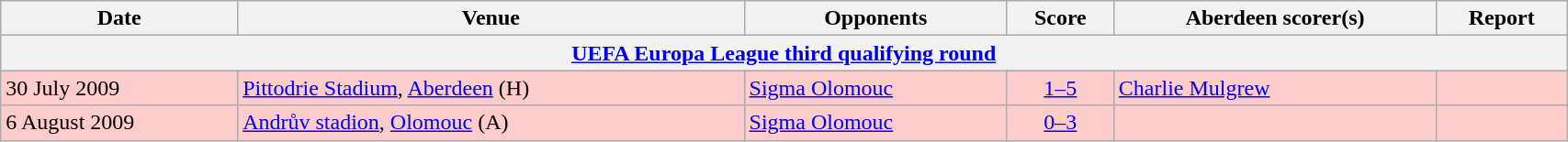<table class="wikitable" width=90%>
<tr>
<th>Date</th>
<th>Venue</th>
<th>Opponents</th>
<th>Score</th>
<th>Aberdeen scorer(s)</th>
<th>Report</th>
</tr>
<tr>
<th colspan=7><a href='#'>UEFA Europa League third qualifying round</a></th>
</tr>
<tr bgcolor=#FFCCCC>
<td>30 July 2009</td>
<td><a href='#'>Pittodrie Stadium</a>, <a href='#'>Aberdeen</a> (H)</td>
<td> <a href='#'>Sigma Olomouc</a></td>
<td align=center><a href='#'>1–5</a></td>
<td><a href='#'>Charlie Mulgrew</a></td>
<td></td>
</tr>
<tr bgcolor=#FFCCCC>
<td>6 August 2009</td>
<td><a href='#'>Andrův stadion</a>, <a href='#'>Olomouc</a> (A)</td>
<td> <a href='#'>Sigma Olomouc</a></td>
<td align=center><a href='#'>0–3</a></td>
<td></td>
<td></td>
</tr>
</table>
